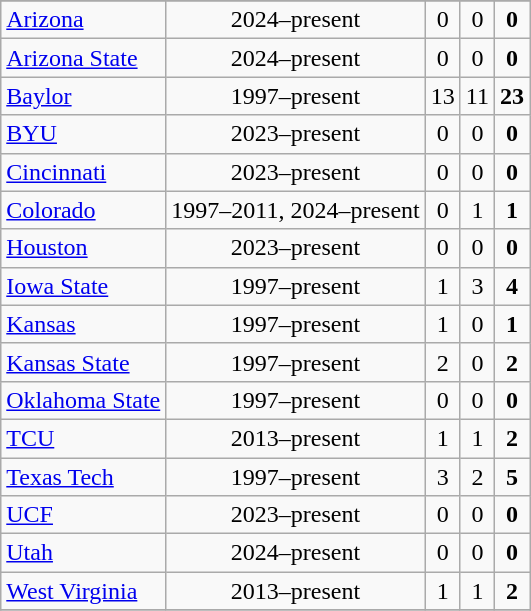<table class="wikitable sortable">
<tr>
</tr>
<tr>
<td><a href='#'>Arizona</a></td>
<td style="text-align: center;">2024–present</td>
<td style="text-align: center;">0</td>
<td style="text-align: center;">0</td>
<td style="text-align: center;"><strong>0</strong></td>
</tr>
<tr>
<td><a href='#'>Arizona State</a></td>
<td style="text-align: center;">2024–present</td>
<td style="text-align: center;">0</td>
<td style="text-align: center;">0</td>
<td style="text-align: center;"><strong>0</strong></td>
</tr>
<tr>
<td><a href='#'>Baylor</a></td>
<td style="text-align: center;">1997–present</td>
<td style="text-align: center;">13</td>
<td style="text-align: center;">11</td>
<td style="text-align: center;"><strong>23</strong></td>
</tr>
<tr>
<td><a href='#'>BYU</a></td>
<td style="text-align: center;">2023–present</td>
<td style="text-align: center;">0</td>
<td style="text-align: center;">0</td>
<td style="text-align: center;"><strong>0</strong></td>
</tr>
<tr>
<td><a href='#'>Cincinnati</a></td>
<td style="text-align: center;">2023–present</td>
<td style="text-align: center;">0</td>
<td style="text-align: center;">0</td>
<td style="text-align: center;"><strong>0</strong></td>
</tr>
<tr>
<td><a href='#'>Colorado</a></td>
<td style="text-align: center;">1997–2011, 2024–present</td>
<td style="text-align: center;">0</td>
<td style="text-align: center;">1</td>
<td style="text-align: center;"><strong>1</strong></td>
</tr>
<tr>
<td><a href='#'>Houston</a></td>
<td style="text-align: center;">2023–present</td>
<td style="text-align: center;">0</td>
<td style="text-align: center;">0</td>
<td style="text-align: center;"><strong>0</strong></td>
</tr>
<tr>
<td><a href='#'>Iowa State</a></td>
<td style="text-align: center;">1997–present</td>
<td style="text-align: center;">1</td>
<td style="text-align: center;">3</td>
<td style="text-align: center;"><strong>4</strong></td>
</tr>
<tr>
<td><a href='#'>Kansas</a></td>
<td style="text-align: center;">1997–present</td>
<td style="text-align: center;">1</td>
<td style="text-align: center;">0</td>
<td style="text-align: center;"><strong>1</strong></td>
</tr>
<tr>
<td><a href='#'>Kansas State</a></td>
<td style="text-align: center;">1997–present</td>
<td style="text-align: center;">2</td>
<td style="text-align: center;">0</td>
<td style="text-align: center;"><strong>2</strong></td>
</tr>
<tr>
<td><a href='#'>Oklahoma State</a></td>
<td style="text-align: center;">1997–present</td>
<td style="text-align: center;">0</td>
<td style="text-align: center;">0</td>
<td style="text-align: center;"><strong>0</strong></td>
</tr>
<tr>
<td><a href='#'>TCU</a></td>
<td style="text-align: center;">2013–present</td>
<td style="text-align: center;">1</td>
<td style="text-align: center;">1</td>
<td style="text-align: center;"><strong>2</strong></td>
</tr>
<tr>
<td><a href='#'>Texas Tech</a></td>
<td style="text-align: center;">1997–present</td>
<td style="text-align: center;">3</td>
<td style="text-align: center;">2</td>
<td style="text-align: center;"><strong>5</strong></td>
</tr>
<tr>
<td><a href='#'>UCF</a></td>
<td style="text-align: center;">2023–present</td>
<td style="text-align: center;">0</td>
<td style="text-align: center;">0</td>
<td style="text-align: center;"><strong>0</strong></td>
</tr>
<tr>
<td><a href='#'>Utah</a></td>
<td style="text-align: center;">2024–present</td>
<td style="text-align: center;">0</td>
<td style="text-align: center;">0</td>
<td style="text-align: center;"><strong>0</strong></td>
</tr>
<tr>
<td><a href='#'>West Virginia</a></td>
<td style="text-align: center;">2013–present</td>
<td style="text-align: center;">1</td>
<td style="text-align: center;">1</td>
<td style="text-align: center;"><strong>2</strong></td>
</tr>
<tr>
</tr>
</table>
